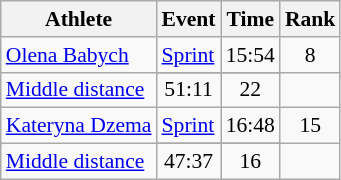<table class=wikitable style="font-size:90%">
<tr>
<th>Athlete</th>
<th>Event</th>
<th>Time</th>
<th>Rank</th>
</tr>
<tr align=center>
<td align=left rowspan=2><a href='#'>Olena Babych</a></td>
<td align=left><a href='#'>Sprint</a></td>
<td>15:54</td>
<td>8</td>
</tr>
<tr>
</tr>
<tr align=center>
<td align=left><a href='#'>Middle distance</a></td>
<td>51:11</td>
<td>22</td>
</tr>
<tr align=center>
<td align=left rowspan=2><a href='#'>Kateryna Dzema</a></td>
<td align=left><a href='#'>Sprint</a></td>
<td>16:48</td>
<td>15</td>
</tr>
<tr>
</tr>
<tr align=center>
<td align=left><a href='#'>Middle distance</a></td>
<td>47:37</td>
<td>16</td>
</tr>
</table>
